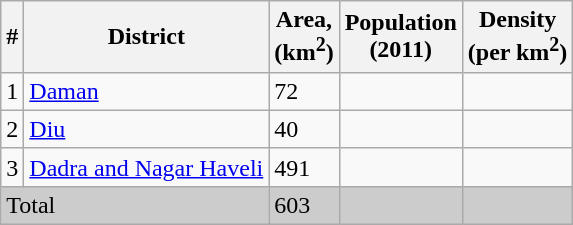<table class="wikitable sortable">
<tr>
<th>#</th>
<th>District</th>
<th>Area,<br>(km<sup>2</sup>)</th>
<th>Population<br>(2011)</th>
<th>Density<br>(per km<sup>2</sup>)</th>
</tr>
<tr>
<td>1</td>
<td><a href='#'>Daman</a></td>
<td>72</td>
<td></td>
<td></td>
</tr>
<tr>
<td>2</td>
<td><a href='#'>Diu</a></td>
<td>40</td>
<td></td>
<td></td>
</tr>
<tr>
<td>3</td>
<td><a href='#'>Dadra and Nagar Haveli</a></td>
<td>491</td>
<td></td>
<td></td>
</tr>
<tr style="background: #CCC;">
<td colspan=2>Total</td>
<td>603</td>
<td></td>
<td></td>
</tr>
</table>
